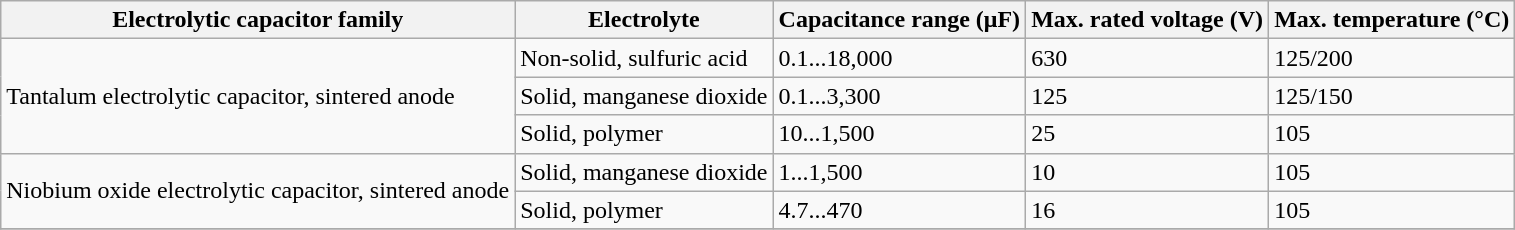<table class="wikitable centered">
<tr class="hintergrundfarbe6">
<th>Electrolytic capacitor family</th>
<th>Electrolyte</th>
<th>Capacitance range (μF)</th>
<th>Max. rated voltage (V)</th>
<th>Max. temperature (°C)</th>
</tr>
<tr>
<td rowspan="3">Tantalum electrolytic capacitor, sintered anode</td>
<td>Non-solid, sulfuric acid</td>
<td>0.1...18,000</td>
<td>630</td>
<td>125/200</td>
</tr>
<tr>
<td>Solid, manganese dioxide</td>
<td>0.1...3,300</td>
<td>125</td>
<td>125/150</td>
</tr>
<tr>
<td>Solid, polymer</td>
<td>10...1,500</td>
<td>25</td>
<td>105</td>
</tr>
<tr>
<td rowspan="2">Niobium oxide electrolytic capacitor, sintered anode</td>
<td>Solid, manganese dioxide</td>
<td>1...1,500</td>
<td>10</td>
<td>105</td>
</tr>
<tr>
<td>Solid, polymer</td>
<td>4.7...470</td>
<td>16</td>
<td>105</td>
</tr>
<tr>
</tr>
</table>
